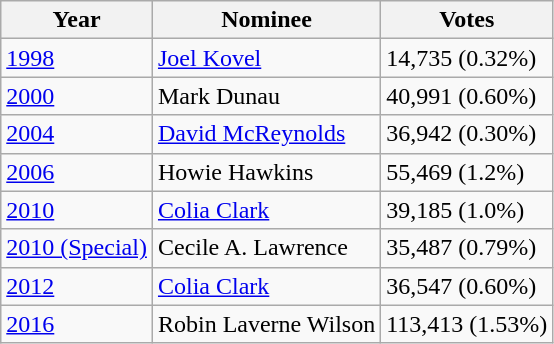<table class="wikitable">
<tr>
<th>Year</th>
<th>Nominee</th>
<th>Votes</th>
</tr>
<tr>
<td><a href='#'>1998</a></td>
<td><a href='#'>Joel Kovel</a></td>
<td>14,735 (0.32%)</td>
</tr>
<tr>
<td><a href='#'>2000</a></td>
<td>Mark Dunau</td>
<td>40,991 (0.60%)</td>
</tr>
<tr>
<td><a href='#'>2004</a></td>
<td><a href='#'>David McReynolds</a></td>
<td>36,942 (0.30%)</td>
</tr>
<tr>
<td><a href='#'>2006</a></td>
<td>Howie Hawkins</td>
<td>55,469 (1.2%)</td>
</tr>
<tr>
<td><a href='#'>2010</a></td>
<td><a href='#'>Colia Clark</a></td>
<td>39,185 (1.0%)</td>
</tr>
<tr>
<td><a href='#'>2010 (Special)</a></td>
<td>Cecile A. Lawrence</td>
<td>35,487 (0.79%)</td>
</tr>
<tr>
<td><a href='#'>2012</a></td>
<td><a href='#'>Colia Clark</a></td>
<td>36,547  (0.60%)</td>
</tr>
<tr>
<td><a href='#'>2016</a></td>
<td>Robin Laverne Wilson</td>
<td>113,413 (1.53%)</td>
</tr>
</table>
